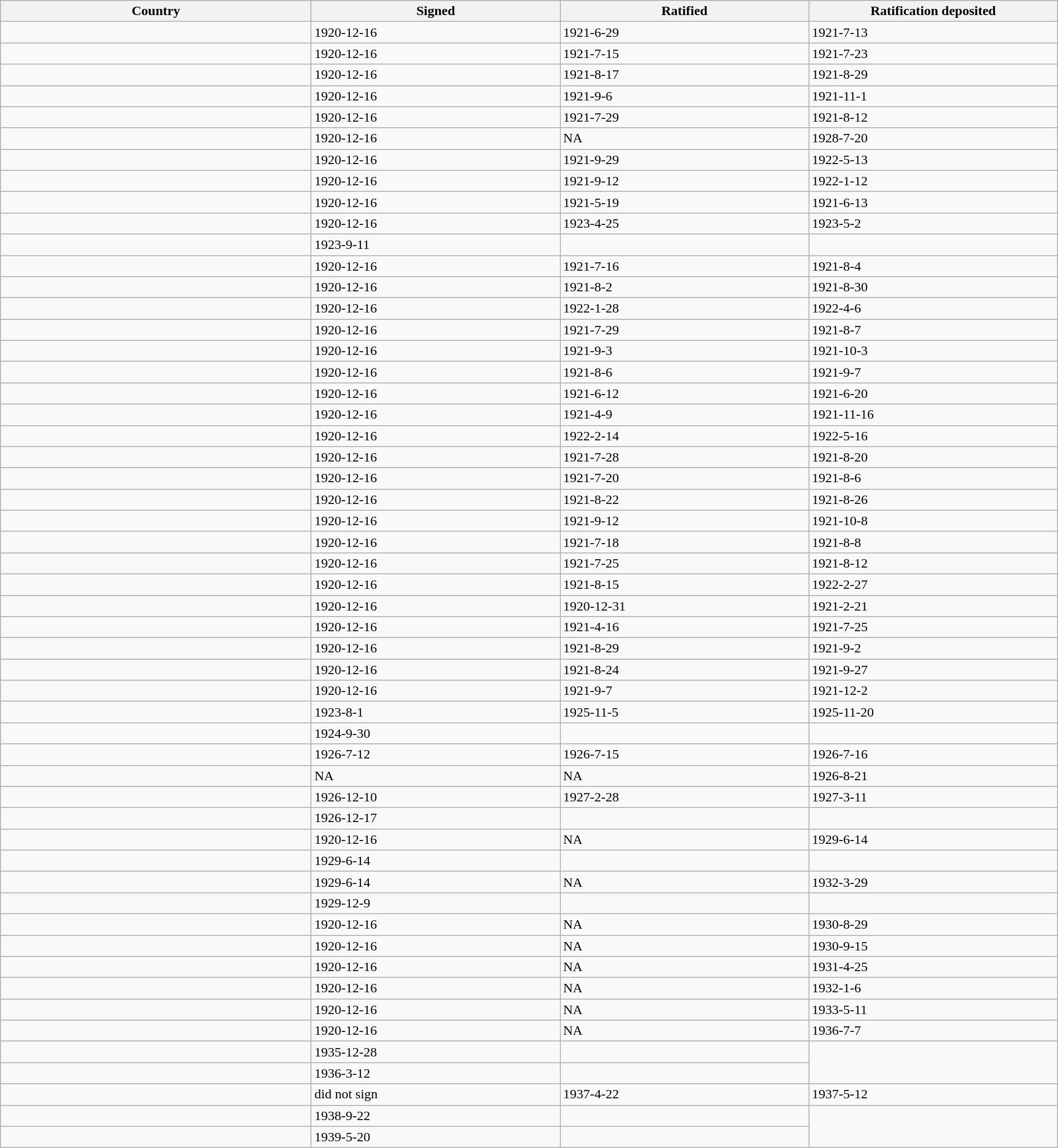<table class="wikitable sortable" border="1" style="width:100%; margin:auto;">
<tr>
<th width="15%">Country</th>
<th width="12%">Signed</th>
<th width="12%">Ratified</th>
<th width="12%">Ratification deposited</th>
</tr>
<tr -valign="top">
<td></td>
<td>1920-12-16</td>
<td>1921-6-29</td>
<td>1921-7-13</td>
</tr>
<tr -valign="top">
<td></td>
<td>1920-12-16</td>
<td>1921-7-15</td>
<td>1921-7-23</td>
</tr>
<tr -valign="top">
<td></td>
<td>1920-12-16</td>
<td>1921-8-17</td>
<td>1921-8-29</td>
</tr>
<tr -valign="top">
<td></td>
<td>1920-12-16</td>
<td>1921-9-6</td>
<td>1921-11-1</td>
</tr>
<tr -valign="top">
<td></td>
<td>1920-12-16</td>
<td>1921-7-29</td>
<td>1921-8-12</td>
</tr>
<tr -valign="top">
<td></td>
<td>1920-12-16</td>
<td>NA</td>
<td>1928-7-20</td>
</tr>
<tr -valign="top">
<td></td>
<td>1920-12-16</td>
<td>1921-9-29</td>
<td>1922-5-13</td>
</tr>
<tr -valign="top">
<td></td>
<td>1920-12-16</td>
<td>1921-9-12</td>
<td>1922-1-12</td>
</tr>
<tr -valign="top">
<td></td>
<td>1920-12-16</td>
<td>1921-5-19</td>
<td>1921-6-13</td>
</tr>
<tr -valign="top">
<td></td>
<td>1920-12-16</td>
<td>1923-4-25</td>
<td>1923-5-2</td>
</tr>
<tr -valign="top">
<td></td>
<td>1923-9-11</td>
<td></td>
</tr>
<tr -valign="top">
<td></td>
<td>1920-12-16</td>
<td>1921-7-16</td>
<td>1921-8-4</td>
</tr>
<tr -valign="top">
<td></td>
<td>1920-12-16</td>
<td>1921-8-2</td>
<td>1921-8-30</td>
</tr>
<tr -valign="top">
<td></td>
<td>1920-12-16</td>
<td>1922-1-28</td>
<td>1922-4-6</td>
</tr>
<tr -valign="top">
<td></td>
<td>1920-12-16</td>
<td>1921-7-29</td>
<td>1921-8-7</td>
</tr>
<tr -valign="top">
<td></td>
<td>1920-12-16</td>
<td>1921-9-3</td>
<td>1921-10-3</td>
</tr>
<tr -valign="top">
<td></td>
<td>1920-12-16</td>
<td>1921-8-6</td>
<td>1921-9-7</td>
</tr>
<tr -valign="top">
<td></td>
<td>1920-12-16</td>
<td>1921-6-12</td>
<td>1921-6-20</td>
</tr>
<tr -valign="top">
<td></td>
<td>1920-12-16</td>
<td>1921-4-9</td>
<td>1921-11-16</td>
</tr>
<tr -valign="top">
<td></td>
<td>1920-12-16</td>
<td>1922-2-14</td>
<td>1922-5-16</td>
</tr>
<tr -valign="top">
<td></td>
<td>1920-12-16</td>
<td>1921-7-28</td>
<td>1921-8-20</td>
</tr>
<tr -valign="top">
<td></td>
<td>1920-12-16</td>
<td>1921-7-20</td>
<td>1921-8-6</td>
</tr>
<tr -valign="top">
<td></td>
<td>1920-12-16</td>
<td>1921-8-22</td>
<td>1921-8-26</td>
</tr>
<tr -valign="top">
<td></td>
<td>1920-12-16</td>
<td>1921-9-12</td>
<td>1921-10-8</td>
</tr>
<tr -valign="top">
<td></td>
<td>1920-12-16</td>
<td>1921-7-18</td>
<td>1921-8-8</td>
</tr>
<tr -valign="top">
<td></td>
<td>1920-12-16</td>
<td>1921-7-25</td>
<td>1921-8-12</td>
</tr>
<tr -valign="top">
<td></td>
<td>1920-12-16</td>
<td>1921-8-15</td>
<td>1922-2-27</td>
</tr>
<tr -valign="top">
<td></td>
<td>1920-12-16</td>
<td>1920-12-31</td>
<td>1921-2-21</td>
</tr>
<tr -valign="top">
<td></td>
<td>1920-12-16</td>
<td>1921-4-16</td>
<td>1921-7-25</td>
</tr>
<tr -valign="top">
<td></td>
<td>1920-12-16</td>
<td>1921-8-29</td>
<td>1921-9-2</td>
</tr>
<tr -valign="top">
<td></td>
<td>1920-12-16</td>
<td>1921-8-24</td>
<td>1921-9-27</td>
</tr>
<tr -valign="top">
<td></td>
<td>1920-12-16</td>
<td>1921-9-7</td>
<td>1921-12-2</td>
</tr>
<tr -valign="top">
<td></td>
<td>1923-8-1</td>
<td>1925-11-5</td>
<td>1925-11-20</td>
</tr>
<tr -valign="top">
<td></td>
<td>1924-9-30</td>
<td></td>
</tr>
<tr -valign="top">
<td></td>
<td>1926-7-12</td>
<td>1926-7-15</td>
<td>1926-7-16</td>
</tr>
<tr -valign="top">
<td></td>
<td>NA</td>
<td>NA</td>
<td>1926-8-21</td>
</tr>
<tr -valign="top">
<td></td>
<td>1926-12-10</td>
<td>1927-2-28</td>
<td>1927-3-11</td>
</tr>
<tr -valign="top">
<td></td>
<td>1926-12-17</td>
<td></td>
</tr>
<tr -valign="top">
<td></td>
<td>1920-12-16</td>
<td>NA</td>
<td>1929-6-14</td>
</tr>
<tr -valign="top">
<td></td>
<td>1929-6-14</td>
<td></td>
</tr>
<tr -valign="top">
<td></td>
<td>1929-6-14</td>
<td>NA</td>
<td>1932-3-29</td>
</tr>
<tr -valign="top">
<td></td>
<td>1929-12-9</td>
<td></td>
</tr>
<tr -valign="top">
<td></td>
<td>1920-12-16</td>
<td>NA</td>
<td>1930-8-29</td>
</tr>
<tr -valign="top">
<td></td>
<td>1920-12-16</td>
<td>NA</td>
<td>1930-9-15</td>
</tr>
<tr -valign="top">
<td></td>
<td>1920-12-16</td>
<td>NA</td>
<td>1931-4-25</td>
</tr>
<tr -valign="top">
<td></td>
<td>1920-12-16</td>
<td>NA</td>
<td>1932-1-6</td>
</tr>
<tr -valign="top">
<td></td>
<td>1920-12-16</td>
<td>NA</td>
<td>1933-5-11</td>
</tr>
<tr -valign="top">
<td></td>
<td>1920-12-16</td>
<td>NA</td>
<td>1936-7-7</td>
</tr>
<tr -valign="top">
<td></td>
<td>1935-12-28</td>
<td></td>
</tr>
<tr -valign="top">
<td></td>
<td>1936-3-12</td>
<td></td>
</tr>
<tr -valign="top">
<td></td>
<td>did not sign</td>
<td>1937-4-22</td>
<td>1937-5-12</td>
</tr>
<tr -valign="top">
<td></td>
<td>1938-9-22</td>
<td></td>
</tr>
<tr -valign="top">
<td></td>
<td>1939-5-20</td>
<td></td>
</tr>
</table>
